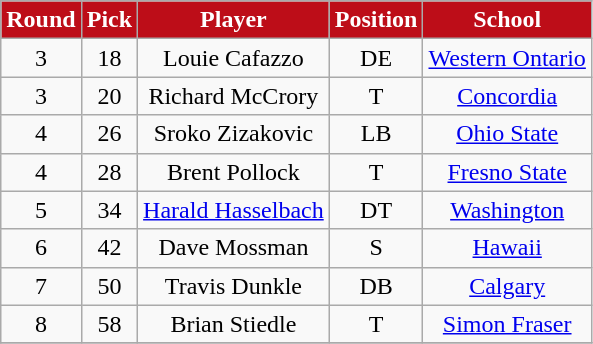<table class="wikitable sortable">
<tr>
<th style="background:#bd0d18;color:#FFFFFF;">Round</th>
<th style="background:#bd0d18;color:#FFFFFF;">Pick</th>
<th style="background:#bd0d18;color:#FFFFFF;">Player</th>
<th style="background:#bd0d18;color:#FFFFFF;">Position</th>
<th style="background:#bd0d18;color:#FFFFFF;">School</th>
</tr>
<tr align="center">
<td align=center>3</td>
<td>18</td>
<td>Louie Cafazzo</td>
<td>DE</td>
<td><a href='#'>Western Ontario</a></td>
</tr>
<tr align="center">
<td align=center>3</td>
<td>20</td>
<td>Richard McCrory</td>
<td>T</td>
<td><a href='#'>Concordia</a></td>
</tr>
<tr align="center">
<td align=center>4</td>
<td>26</td>
<td>Sroko Zizakovic</td>
<td>LB</td>
<td><a href='#'>Ohio State</a></td>
</tr>
<tr align="center">
<td align=center>4</td>
<td>28</td>
<td>Brent Pollock</td>
<td>T</td>
<td><a href='#'>Fresno State</a></td>
</tr>
<tr align="center">
<td align=center>5</td>
<td>34</td>
<td><a href='#'>Harald Hasselbach</a></td>
<td>DT</td>
<td><a href='#'>Washington</a></td>
</tr>
<tr align="center">
<td align=center>6</td>
<td>42</td>
<td>Dave Mossman</td>
<td>S</td>
<td><a href='#'>Hawaii</a></td>
</tr>
<tr align="center">
<td align=center>7</td>
<td>50</td>
<td>Travis Dunkle</td>
<td>DB</td>
<td><a href='#'>Calgary</a></td>
</tr>
<tr align="center">
<td align=center>8</td>
<td>58</td>
<td>Brian Stiedle</td>
<td>T</td>
<td><a href='#'>Simon Fraser</a></td>
</tr>
<tr>
</tr>
</table>
